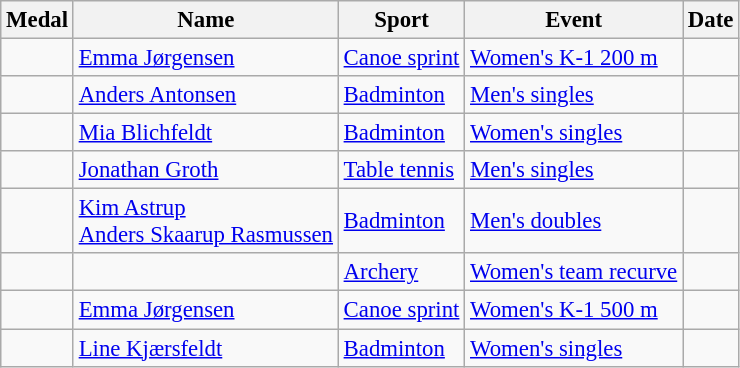<table class="wikitable sortable" style="font-size: 95%">
<tr>
<th>Medal</th>
<th>Name</th>
<th>Sport</th>
<th>Event</th>
<th>Date</th>
</tr>
<tr>
<td></td>
<td><a href='#'>Emma Jørgensen</a></td>
<td><a href='#'>Canoe sprint</a></td>
<td><a href='#'>Women's K-1 200 m</a></td>
<td></td>
</tr>
<tr>
<td></td>
<td><a href='#'>Anders Antonsen</a></td>
<td><a href='#'>Badminton</a></td>
<td><a href='#'>Men's singles</a></td>
<td></td>
</tr>
<tr>
<td></td>
<td><a href='#'>Mia Blichfeldt</a></td>
<td><a href='#'>Badminton</a></td>
<td><a href='#'>Women's singles</a></td>
<td></td>
</tr>
<tr>
<td></td>
<td><a href='#'>Jonathan Groth</a></td>
<td><a href='#'>Table tennis</a></td>
<td><a href='#'>Men's singles</a></td>
<td></td>
</tr>
<tr>
<td></td>
<td><a href='#'>Kim Astrup</a><br><a href='#'>Anders Skaarup Rasmussen</a></td>
<td><a href='#'>Badminton</a></td>
<td><a href='#'>Men's doubles</a></td>
<td></td>
</tr>
<tr>
<td></td>
<td></td>
<td><a href='#'>Archery</a></td>
<td><a href='#'>Women's team recurve</a></td>
<td></td>
</tr>
<tr>
<td></td>
<td><a href='#'>Emma Jørgensen</a></td>
<td><a href='#'>Canoe sprint</a></td>
<td><a href='#'>Women's K-1 500 m</a></td>
<td></td>
</tr>
<tr>
<td></td>
<td><a href='#'>Line Kjærsfeldt</a></td>
<td><a href='#'>Badminton</a></td>
<td><a href='#'>Women's singles</a></td>
<td></td>
</tr>
</table>
